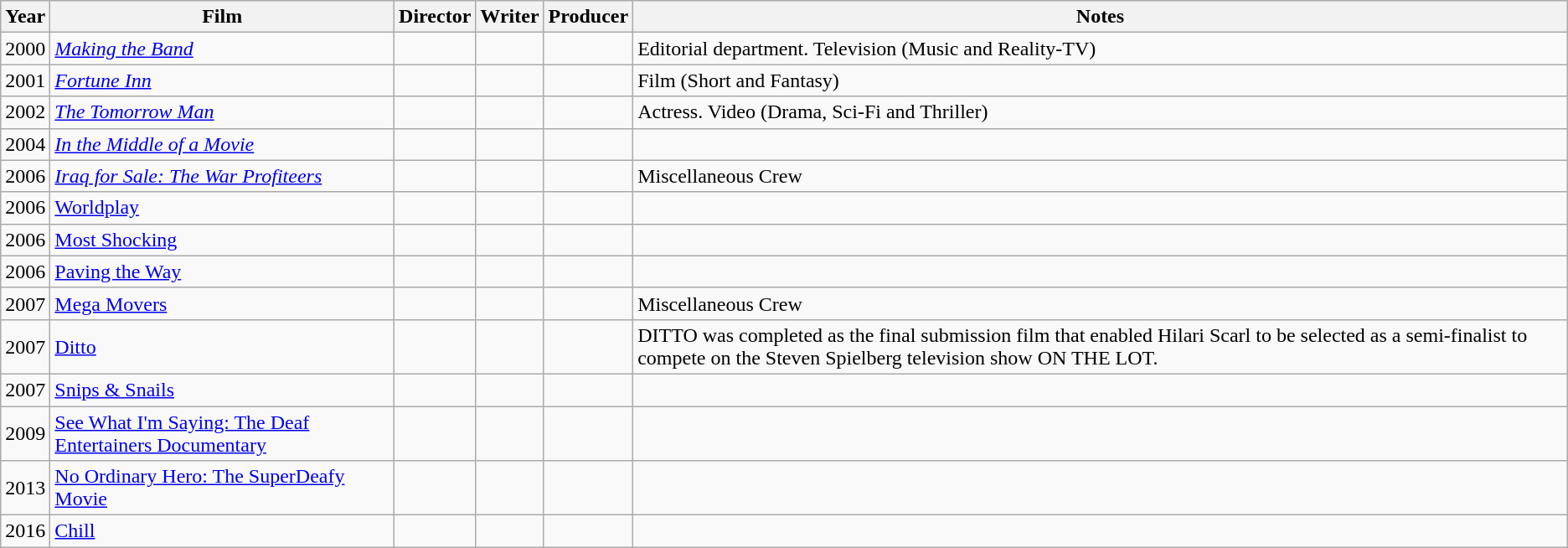<table class="wikitable">
<tr>
<th>Year</th>
<th>Film</th>
<th>Director</th>
<th>Writer</th>
<th>Producer</th>
<th>Notes</th>
</tr>
<tr>
<td>2000</td>
<td><em><a href='#'>Making the Band</a></em></td>
<td></td>
<td></td>
<td></td>
<td>Editorial department. Television (Music and Reality-TV)</td>
</tr>
<tr>
<td>2001</td>
<td><em><a href='#'>Fortune Inn</a></em></td>
<td></td>
<td></td>
<td></td>
<td>Film (Short and Fantasy)</td>
</tr>
<tr>
<td>2002</td>
<td><em><a href='#'>The Tomorrow Man</a></em></td>
<td></td>
<td></td>
<td></td>
<td>Actress. Video (Drama, Sci-Fi and Thriller)</td>
</tr>
<tr>
<td>2004</td>
<td><em><a href='#'>In the Middle of a Movie</a></em></td>
<td></td>
<td></td>
<td></td>
<td></td>
</tr>
<tr>
<td>2006</td>
<td><em><a href='#'>Iraq for Sale: The War Profiteers</a></td>
<td></td>
<td></td>
<td></td>
<td>Miscellaneous Crew</td>
</tr>
<tr>
<td>2006</td>
<td></em><a href='#'>Worldplay</a><em></td>
<td></td>
<td></td>
<td></td>
<td></td>
</tr>
<tr>
<td>2006</td>
<td></em><a href='#'>Most Shocking</a><em></td>
<td></td>
<td></td>
<td></td>
<td></td>
</tr>
<tr>
<td>2006</td>
<td></em><a href='#'>Paving the Way</a><em></td>
<td></td>
<td></td>
<td></td>
<td></td>
</tr>
<tr>
<td>2007</td>
<td></em><a href='#'>Mega Movers</a><em></td>
<td></td>
<td></td>
<td></td>
<td>Miscellaneous Crew</td>
</tr>
<tr>
<td>2007</td>
<td></em><a href='#'>Ditto</a><em></td>
<td></td>
<td></td>
<td></td>
<td>DITTO was completed as the final submission film that enabled Hilari Scarl to be selected as a semi-finalist to compete on the Steven Spielberg television show ON THE LOT.</td>
</tr>
<tr>
<td>2007</td>
<td></em><a href='#'>Snips & Snails</a><em></td>
<td></td>
<td></td>
<td></td>
<td></td>
</tr>
<tr>
<td>2009</td>
<td></em><a href='#'>See What I'm Saying: The Deaf Entertainers Documentary</a><em></td>
<td></td>
<td></td>
<td></td>
<td></td>
</tr>
<tr>
<td>2013</td>
<td></em><a href='#'>No Ordinary Hero: The SuperDeafy Movie</a><em></td>
<td></td>
<td></td>
<td></td>
<td></td>
</tr>
<tr>
<td>2016</td>
<td></em><a href='#'>Chill</a><em></td>
<td></td>
<td></td>
<td></td>
<td></td>
</tr>
</table>
